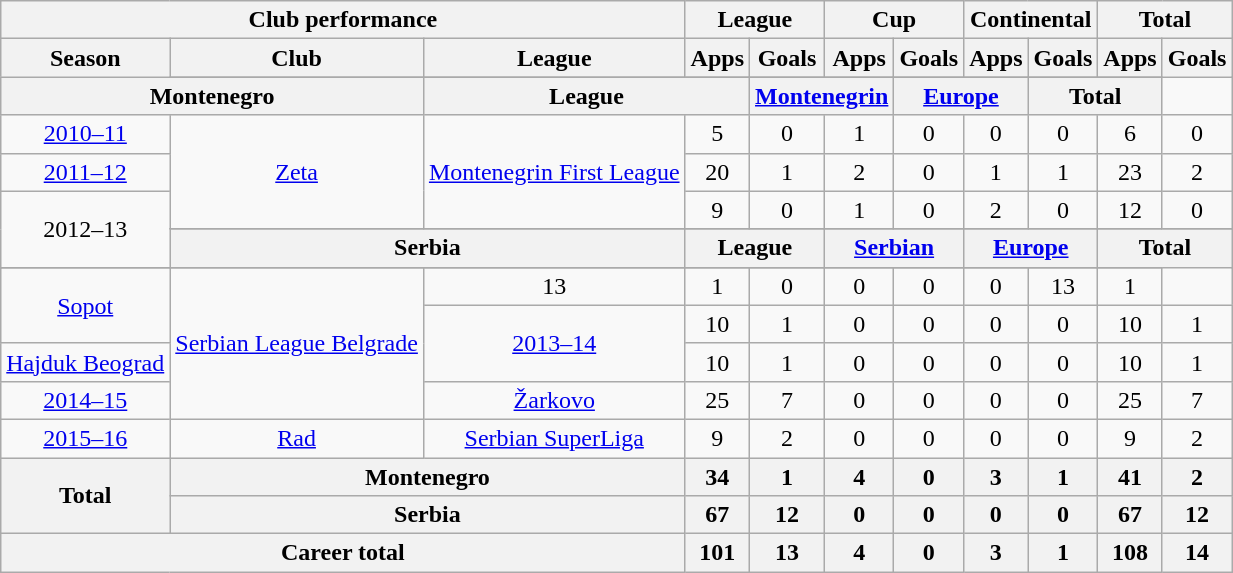<table class="wikitable" style="text-align:center">
<tr>
<th colspan=3>Club performance</th>
<th colspan=2>League</th>
<th colspan=2>Cup</th>
<th colspan=2>Continental</th>
<th colspan=2>Total</th>
</tr>
<tr>
<th rowspan="2">Season</th>
<th>Club</th>
<th>League</th>
<th>Apps</th>
<th>Goals</th>
<th>Apps</th>
<th>Goals</th>
<th>Apps</th>
<th>Goals</th>
<th>Apps</th>
<th>Goals</th>
</tr>
<tr>
</tr>
<tr>
<th colspan=2>Montenegro</th>
<th colspan=2>League</th>
<th colspan=2><a href='#'>Montenegrin</a></th>
<th colspan=2><a href='#'>Europe</a></th>
<th colspan=2>Total</th>
</tr>
<tr>
<td><a href='#'>2010–11</a></td>
<td rowspan="3"><a href='#'>Zeta</a></td>
<td rowspan="3"><a href='#'>Montenegrin First League</a></td>
<td>5</td>
<td>0</td>
<td>1</td>
<td>0</td>
<td>0</td>
<td>0</td>
<td>6</td>
<td>0</td>
</tr>
<tr>
<td><a href='#'>2011–12</a></td>
<td>20</td>
<td>1</td>
<td>2</td>
<td>0</td>
<td>1</td>
<td>1</td>
<td>23</td>
<td>2</td>
</tr>
<tr>
<td rowspan="3">2012–13</td>
<td>9</td>
<td>0</td>
<td>1</td>
<td>0</td>
<td>2</td>
<td>0</td>
<td>12</td>
<td>0</td>
</tr>
<tr>
</tr>
<tr>
<th colspan=2>Serbia</th>
<th colspan=2>League</th>
<th colspan=2><a href='#'>Serbian</a></th>
<th colspan=2><a href='#'>Europe</a></th>
<th colspan=2>Total</th>
</tr>
<tr>
</tr>
<tr>
<td rowspan="2"><a href='#'>Sopot</a></td>
<td rowspan="4"><a href='#'>Serbian League Belgrade</a></td>
<td>13</td>
<td>1</td>
<td>0</td>
<td>0</td>
<td>0</td>
<td>0</td>
<td>13</td>
<td>1</td>
</tr>
<tr>
<td rowspan="2"><a href='#'>2013–14</a></td>
<td>10</td>
<td>1</td>
<td>0</td>
<td>0</td>
<td>0</td>
<td>0</td>
<td>10</td>
<td>1</td>
</tr>
<tr>
<td><a href='#'>Hajduk Beograd</a></td>
<td>10</td>
<td>1</td>
<td>0</td>
<td>0</td>
<td>0</td>
<td>0</td>
<td>10</td>
<td>1</td>
</tr>
<tr>
<td><a href='#'>2014–15</a></td>
<td><a href='#'>Žarkovo</a></td>
<td>25</td>
<td>7</td>
<td>0</td>
<td>0</td>
<td>0</td>
<td>0</td>
<td>25</td>
<td>7</td>
</tr>
<tr>
<td><a href='#'>2015–16</a></td>
<td><a href='#'>Rad</a></td>
<td><a href='#'>Serbian SuperLiga</a></td>
<td>9</td>
<td>2</td>
<td>0</td>
<td>0</td>
<td>0</td>
<td>0</td>
<td>9</td>
<td>2</td>
</tr>
<tr>
<th rowspan=2>Total</th>
<th colspan=2>Montenegro</th>
<th>34</th>
<th>1</th>
<th>4</th>
<th>0</th>
<th>3</th>
<th>1</th>
<th>41</th>
<th>2</th>
</tr>
<tr>
<th colspan=2>Serbia</th>
<th>67</th>
<th>12</th>
<th>0</th>
<th>0</th>
<th>0</th>
<th>0</th>
<th>67</th>
<th>12</th>
</tr>
<tr>
<th colspan=3>Career total</th>
<th>101</th>
<th>13</th>
<th>4</th>
<th>0</th>
<th>3</th>
<th>1</th>
<th>108</th>
<th>14</th>
</tr>
</table>
